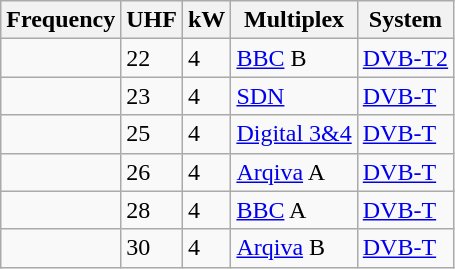<table class="wikitable sortable">
<tr>
<th>Frequency</th>
<th>UHF</th>
<th>kW</th>
<th>Multiplex</th>
<th>System</th>
</tr>
<tr>
<td></td>
<td>22</td>
<td>4</td>
<td><a href='#'>BBC</a> B</td>
<td><a href='#'>DVB-T2</a></td>
</tr>
<tr>
<td></td>
<td>23</td>
<td>4</td>
<td><a href='#'>SDN</a></td>
<td><a href='#'>DVB-T</a></td>
</tr>
<tr>
<td></td>
<td>25</td>
<td>4</td>
<td><a href='#'>Digital 3&4</a></td>
<td><a href='#'>DVB-T</a></td>
</tr>
<tr>
<td></td>
<td>26</td>
<td>4</td>
<td><a href='#'>Arqiva</a> A</td>
<td><a href='#'>DVB-T</a></td>
</tr>
<tr>
<td></td>
<td>28</td>
<td>4</td>
<td><a href='#'>BBC</a> A</td>
<td><a href='#'>DVB-T</a></td>
</tr>
<tr>
<td></td>
<td>30</td>
<td>4</td>
<td><a href='#'>Arqiva</a> B</td>
<td><a href='#'>DVB-T</a></td>
</tr>
</table>
